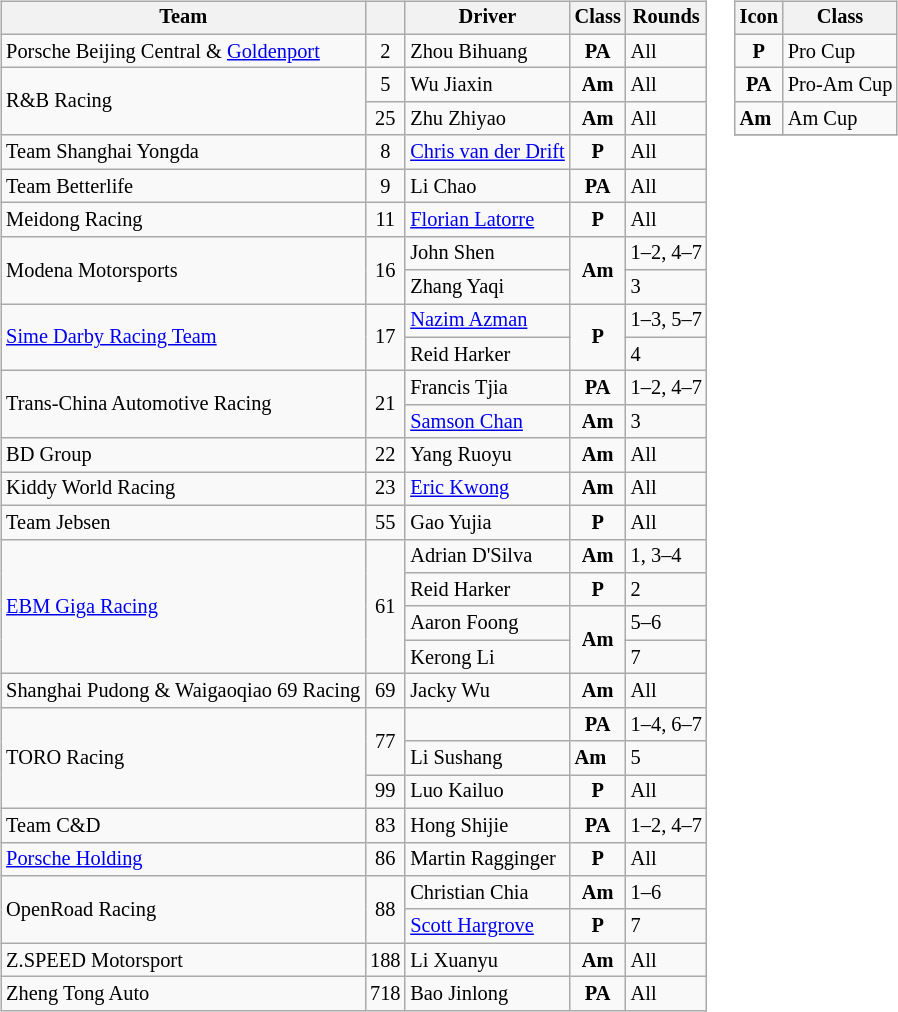<table>
<tr>
<td><br><table class="wikitable" style="font-size: 85%;">
<tr>
<th>Team</th>
<th></th>
<th>Driver</th>
<th>Class</th>
<th>Rounds</th>
</tr>
<tr>
<td> Porsche Beijing Central & <a href='#'>Goldenport</a></td>
<td align="center">2</td>
<td> Zhou Bihuang</td>
<td align="center"><strong><span>PA</span></strong></td>
<td>All</td>
</tr>
<tr>
<td rowspan="2"> R&B Racing</td>
<td align="center">5</td>
<td> Wu Jiaxin</td>
<td align="center"><strong><span>Am</span></strong></td>
<td>All</td>
</tr>
<tr>
<td align="center">25</td>
<td> Zhu Zhiyao</td>
<td align="center"><strong><span>Am</span></strong></td>
<td>All</td>
</tr>
<tr>
<td> Team Shanghai Yongda</td>
<td align="center">8</td>
<td> <a href='#'>Chris van der Drift</a></td>
<td align="center"><strong><span>P</span></strong></td>
<td>All</td>
</tr>
<tr>
<td> Team Betterlife</td>
<td align="center">9</td>
<td> Li Chao</td>
<td align="center"><strong><span>PA</span></strong></td>
<td>All</td>
</tr>
<tr>
<td> Meidong Racing</td>
<td align="center">11</td>
<td> <a href='#'>Florian Latorre</a></td>
<td align="center"><strong><span>P</span></strong></td>
<td>All</td>
</tr>
<tr>
<td rowspan="2"> Modena Motorsports</td>
<td rowspan="2" align="center">16</td>
<td> John Shen</td>
<td rowspan="2" align="center"><strong><span>Am</span></strong></td>
<td>1–2, 4–7</td>
</tr>
<tr>
<td> Zhang Yaqi</td>
<td>3</td>
</tr>
<tr>
<td rowspan="2"> <a href='#'>Sime Darby Racing Team</a></td>
<td rowspan="2" align="center">17</td>
<td> <a href='#'>Nazim Azman</a></td>
<td rowspan="2" align="center"><strong><span>P</span></strong></td>
<td>1–3, 5–7</td>
</tr>
<tr>
<td> Reid Harker</td>
<td>4</td>
</tr>
<tr>
<td rowspan="2"> Trans-China Automotive Racing</td>
<td rowspan="2" align="center">21</td>
<td> Francis Tjia</td>
<td align="center"><strong><span>PA</span></strong></td>
<td>1–2, 4–7</td>
</tr>
<tr>
<td> <a href='#'>Samson Chan</a></td>
<td align="center"><strong><span>Am</span></strong></td>
<td>3</td>
</tr>
<tr>
<td> BD Group</td>
<td align="center">22</td>
<td> Yang Ruoyu</td>
<td align="center"><strong><span>Am</span></strong></td>
<td>All</td>
</tr>
<tr>
<td> Kiddy World Racing</td>
<td align="center">23</td>
<td> <a href='#'>Eric Kwong</a></td>
<td align="center"><strong><span>Am</span></strong></td>
<td>All</td>
</tr>
<tr>
<td> Team Jebsen</td>
<td align="center">55</td>
<td> Gao Yujia</td>
<td align="center"><strong><span>P</span></strong></td>
<td>All</td>
</tr>
<tr>
<td rowspan="4"> <a href='#'>EBM Giga Racing</a></td>
<td rowspan="4" align="center">61</td>
<td> Adrian D'Silva</td>
<td align="center"><strong><span>Am</span></strong></td>
<td>1, 3–4</td>
</tr>
<tr>
<td> Reid Harker</td>
<td align="center"><strong><span>P</span></strong></td>
<td>2</td>
</tr>
<tr>
<td> Aaron Foong</td>
<td rowspan="2" align="center"><strong><span>Am</span></strong></td>
<td>5–6</td>
</tr>
<tr>
<td> Kerong Li</td>
<td>7</td>
</tr>
<tr>
<td> Shanghai Pudong & Waigaoqiao 69 Racing</td>
<td align="center">69</td>
<td> Jacky Wu</td>
<td align="center"><strong><span>Am</span></strong></td>
<td>All</td>
</tr>
<tr>
<td rowspan="3"> TORO Racing</td>
<td rowspan="2" align="center">77</td>
<td> </td>
<td align="center"><strong><span>PA</span></strong></td>
<td>1–4, 6–7</td>
</tr>
<tr>
<td> Li Sushang</td>
<td><strong><span>Am</span></strong></td>
<td>5</td>
</tr>
<tr>
<td align="center">99</td>
<td> Luo Kailuo</td>
<td align="center"><strong><span>P</span></strong></td>
<td>All</td>
</tr>
<tr>
<td> Team C&D</td>
<td align="center">83</td>
<td> Hong Shijie</td>
<td align="center"><strong><span>PA</span></strong></td>
<td>1–2, 4–7</td>
</tr>
<tr>
<td> <a href='#'>Porsche Holding</a></td>
<td align="center">86</td>
<td> Martin Ragginger</td>
<td align="center"><strong><span>P</span></strong></td>
<td>All</td>
</tr>
<tr>
<td rowspan="2"> OpenRoad Racing</td>
<td rowspan="2" align="center">88</td>
<td> Christian Chia</td>
<td align="center"><strong><span>Am</span></strong></td>
<td>1–6</td>
</tr>
<tr>
<td> <a href='#'>Scott Hargrove</a></td>
<td align="center"><strong><span>P</span></strong></td>
<td>7</td>
</tr>
<tr>
<td> Z.SPEED Motorsport</td>
<td align="center">188</td>
<td> Li Xuanyu</td>
<td align="center"><strong><span>Am</span></strong></td>
<td>All</td>
</tr>
<tr>
<td> Zheng Tong Auto</td>
<td align="center">718</td>
<td> Bao Jinlong</td>
<td align="center"><strong><span>PA</span></strong></td>
<td>All</td>
</tr>
</table>
</td>
<td valign="top"><br><table class="wikitable" style="font-size: 85%;">
<tr>
<th>Icon</th>
<th>Class</th>
</tr>
<tr>
<td align="center"><strong><span>P</span></strong></td>
<td>Pro Cup</td>
</tr>
<tr>
<td align="center"><strong><span>PA</span></strong></td>
<td>Pro-Am Cup</td>
</tr>
<tr>
<td><strong><span>Am</span></strong></td>
<td>Am Cup</td>
</tr>
<tr>
</tr>
</table>
</td>
</tr>
</table>
